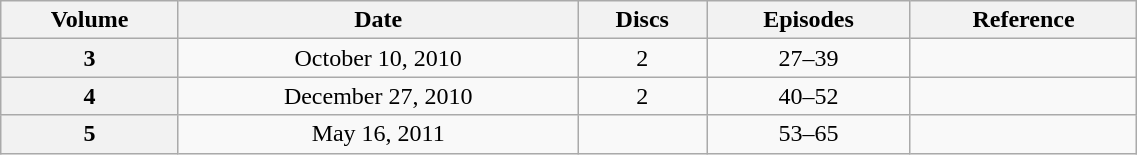<table class="wikitable" style="text-align: center; width: 60%;">
<tr>
<th scope="col" 175px;>Volume</th>
<th scope="col" 125px;>Date</th>
<th scope="col">Discs</th>
<th scope="col">Episodes</th>
<th scope="col">Reference</th>
</tr>
<tr>
<th scope="row">3</th>
<td>October 10, 2010</td>
<td>2</td>
<td>27–39</td>
<td></td>
</tr>
<tr>
<th scope="row">4</th>
<td>December 27, 2010</td>
<td>2</td>
<td>40–52</td>
<td></td>
</tr>
<tr>
<th scope="row">5</th>
<td>May 16, 2011</td>
<td></td>
<td>53–65</td>
<td></td>
</tr>
</table>
